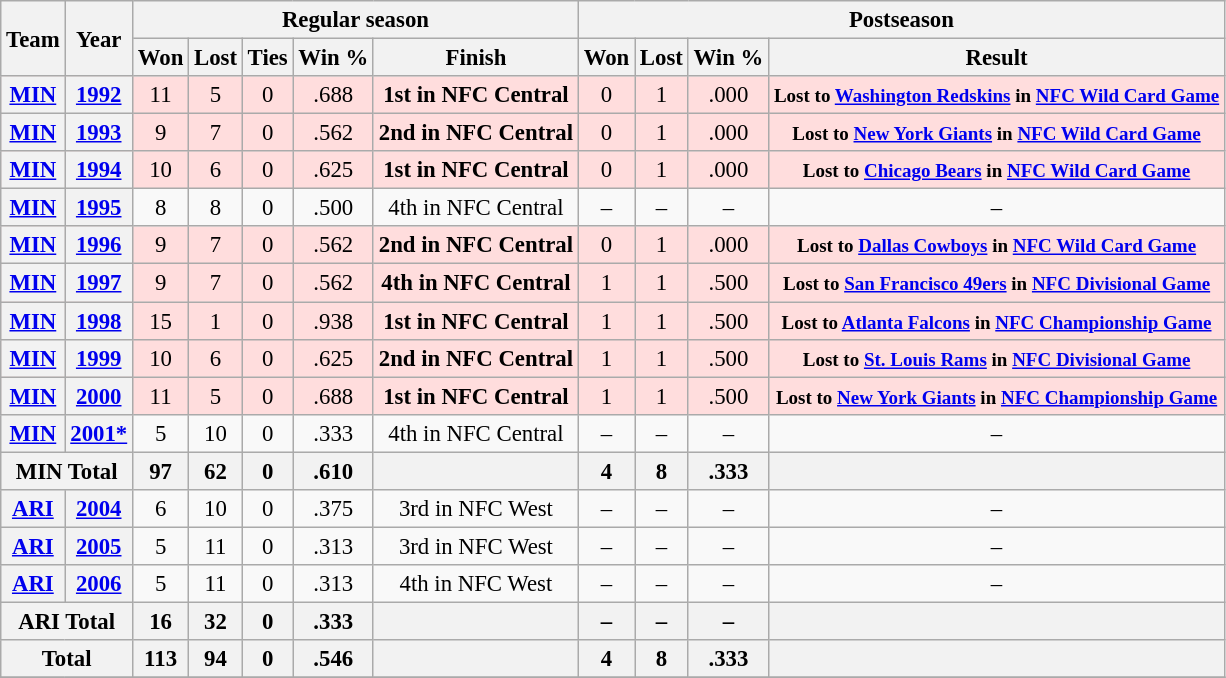<table class="wikitable" style="font-size: 95%; text-align:center;">
<tr>
<th rowspan="2">Team</th>
<th rowspan="2">Year</th>
<th colspan="5">Regular season</th>
<th colspan="4">Postseason</th>
</tr>
<tr>
<th>Won</th>
<th>Lost</th>
<th>Ties</th>
<th>Win %</th>
<th>Finish</th>
<th>Won</th>
<th>Lost</th>
<th>Win %</th>
<th>Result</th>
</tr>
<tr ! style="background:#fdd;">
<th><a href='#'>MIN</a></th>
<th><a href='#'>1992</a></th>
<td>11</td>
<td>5</td>
<td>0</td>
<td>.688</td>
<td><strong>1st in NFC Central</strong></td>
<td>0</td>
<td>1</td>
<td>.000</td>
<td><small><strong>Lost to <a href='#'>Washington Redskins</a> in <a href='#'>NFC Wild Card Game</a></strong></small></td>
</tr>
<tr ! style="background:#fdd;">
<th><a href='#'>MIN</a></th>
<th><a href='#'>1993</a></th>
<td>9</td>
<td>7</td>
<td>0</td>
<td>.562</td>
<td><strong>2nd in NFC Central</strong></td>
<td>0</td>
<td>1</td>
<td>.000</td>
<td><small><strong>Lost to <a href='#'>New York Giants</a> in <a href='#'>NFC Wild Card Game</a></strong></small></td>
</tr>
<tr ! style="background:#fdd;">
<th><a href='#'>MIN</a></th>
<th><a href='#'>1994</a></th>
<td>10</td>
<td>6</td>
<td>0</td>
<td>.625</td>
<td><strong>1st in NFC Central</strong></td>
<td>0</td>
<td>1</td>
<td>.000</td>
<td><small><strong>Lost to <a href='#'>Chicago Bears</a> in <a href='#'>NFC Wild Card Game</a></strong></small></td>
</tr>
<tr>
<th><a href='#'>MIN</a></th>
<th><a href='#'>1995</a></th>
<td>8</td>
<td>8</td>
<td>0</td>
<td>.500</td>
<td>4th in NFC Central</td>
<td>–</td>
<td>–</td>
<td>–</td>
<td>–</td>
</tr>
<tr ! style="background:#fdd;">
<th><a href='#'>MIN</a></th>
<th><a href='#'>1996</a></th>
<td>9</td>
<td>7</td>
<td>0</td>
<td>.562</td>
<td><strong>2nd in NFC Central</strong></td>
<td>0</td>
<td>1</td>
<td>.000</td>
<td><small><strong>Lost to <a href='#'>Dallas Cowboys</a> in <a href='#'>NFC Wild Card Game</a></strong></small></td>
</tr>
<tr ! style="background:#fdd;">
<th><a href='#'>MIN</a></th>
<th><a href='#'>1997</a></th>
<td>9</td>
<td>7</td>
<td>0</td>
<td>.562</td>
<td><strong>4th in NFC Central</strong></td>
<td>1</td>
<td>1</td>
<td>.500</td>
<td><small><strong>Lost to <a href='#'>San Francisco 49ers</a> in <a href='#'>NFC Divisional Game</a></strong></small></td>
</tr>
<tr ! style="background:#fdd;">
<th><a href='#'>MIN</a></th>
<th><a href='#'>1998</a></th>
<td>15</td>
<td>1</td>
<td>0</td>
<td>.938</td>
<td><strong>1st in NFC Central</strong></td>
<td>1</td>
<td>1</td>
<td>.500</td>
<td><small><strong>Lost to <a href='#'>Atlanta Falcons</a> in <a href='#'>NFC Championship Game</a></strong></small></td>
</tr>
<tr ! style="background:#fdd;">
<th><a href='#'>MIN</a></th>
<th><a href='#'>1999</a></th>
<td>10</td>
<td>6</td>
<td>0</td>
<td>.625</td>
<td><strong>2nd in NFC Central</strong></td>
<td>1</td>
<td>1</td>
<td>.500</td>
<td><small><strong>Lost to <a href='#'>St. Louis Rams</a> in <a href='#'>NFC Divisional Game</a></strong></small></td>
</tr>
<tr ! style="background:#fdd;">
<th><a href='#'>MIN</a></th>
<th><a href='#'>2000</a></th>
<td>11</td>
<td>5</td>
<td>0</td>
<td>.688</td>
<td><strong>1st in NFC Central</strong></td>
<td>1</td>
<td>1</td>
<td>.500</td>
<td><small><strong>Lost to <a href='#'>New York Giants</a> in <a href='#'>NFC Championship Game</a></strong></small></td>
</tr>
<tr>
<th><a href='#'>MIN</a></th>
<th><a href='#'>2001*</a></th>
<td>5</td>
<td>10</td>
<td>0</td>
<td>.333</td>
<td>4th in NFC Central</td>
<td>–</td>
<td>–</td>
<td>–</td>
<td>–</td>
</tr>
<tr>
<th colspan="2">MIN Total</th>
<th>97</th>
<th>62</th>
<th>0</th>
<th>.610</th>
<th></th>
<th>4</th>
<th>8</th>
<th>.333</th>
<th></th>
</tr>
<tr>
<th><a href='#'>ARI</a></th>
<th><a href='#'>2004</a></th>
<td>6</td>
<td>10</td>
<td>0</td>
<td>.375</td>
<td>3rd in NFC West</td>
<td>–</td>
<td>–</td>
<td>–</td>
<td>–</td>
</tr>
<tr>
<th><a href='#'>ARI</a></th>
<th><a href='#'>2005</a></th>
<td>5</td>
<td>11</td>
<td>0</td>
<td>.313</td>
<td>3rd in NFC West</td>
<td>–</td>
<td>–</td>
<td>–</td>
<td>–</td>
</tr>
<tr>
<th><a href='#'>ARI</a></th>
<th><a href='#'>2006</a></th>
<td>5</td>
<td>11</td>
<td>0</td>
<td>.313</td>
<td>4th in NFC West</td>
<td>–</td>
<td>–</td>
<td>–</td>
<td>–</td>
</tr>
<tr>
<th colspan="2">ARI Total</th>
<th>16</th>
<th>32</th>
<th>0</th>
<th>.333</th>
<th></th>
<th>–</th>
<th>–</th>
<th>–</th>
<th></th>
</tr>
<tr>
<th colspan="2">Total</th>
<th>113</th>
<th>94</th>
<th>0</th>
<th>.546</th>
<th></th>
<th>4</th>
<th>8</th>
<th>.333</th>
<th></th>
</tr>
<tr>
</tr>
</table>
